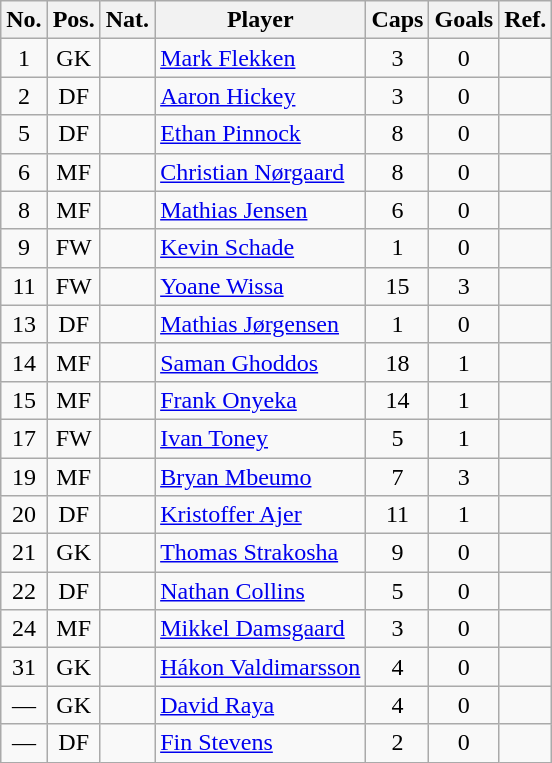<table class="wikitable" style="text-align:center; border:1px #aaa solid;">
<tr>
<th>No.</th>
<th>Pos.</th>
<th>Nat.</th>
<th>Player</th>
<th>Caps</th>
<th>Goals</th>
<th>Ref.</th>
</tr>
<tr>
<td>1</td>
<td>GK</td>
<td></td>
<td style="text-align:left;"><a href='#'>Mark Flekken</a></td>
<td>3</td>
<td>0</td>
<td></td>
</tr>
<tr>
<td>2</td>
<td>DF</td>
<td></td>
<td style="text-align:left;"><a href='#'>Aaron Hickey</a></td>
<td>3</td>
<td>0</td>
<td></td>
</tr>
<tr>
<td>5</td>
<td>DF</td>
<td></td>
<td style="text-align:left;"><a href='#'>Ethan Pinnock</a></td>
<td>8</td>
<td>0</td>
<td></td>
</tr>
<tr>
<td>6</td>
<td>MF</td>
<td></td>
<td style="text-align:left;"><a href='#'>Christian Nørgaard</a></td>
<td>8</td>
<td>0</td>
<td></td>
</tr>
<tr>
<td>8</td>
<td>MF</td>
<td></td>
<td style="text-align:left;"><a href='#'>Mathias Jensen</a></td>
<td>6</td>
<td>0</td>
<td></td>
</tr>
<tr>
<td>9</td>
<td>FW</td>
<td></td>
<td style="text-align:left;"><a href='#'>Kevin Schade</a></td>
<td>1</td>
<td>0</td>
<td></td>
</tr>
<tr>
<td>11</td>
<td>FW</td>
<td></td>
<td style="text-align:left;"><a href='#'>Yoane Wissa</a></td>
<td>15</td>
<td>3</td>
<td></td>
</tr>
<tr>
<td>13</td>
<td>DF</td>
<td></td>
<td style="text-align:left;"><a href='#'>Mathias Jørgensen</a></td>
<td>1</td>
<td>0</td>
<td></td>
</tr>
<tr>
<td>14</td>
<td>MF</td>
<td></td>
<td style="text-align:left;"><a href='#'>Saman Ghoddos</a></td>
<td>18</td>
<td>1</td>
<td></td>
</tr>
<tr>
<td>15</td>
<td>MF</td>
<td></td>
<td style="text-align:left;"><a href='#'>Frank Onyeka</a></td>
<td>14</td>
<td>1</td>
<td></td>
</tr>
<tr>
<td>17</td>
<td>FW</td>
<td></td>
<td style="text-align:left;"><a href='#'>Ivan Toney</a></td>
<td>5</td>
<td>1</td>
<td></td>
</tr>
<tr>
<td>19</td>
<td>MF</td>
<td></td>
<td style="text-align:left;"><a href='#'>Bryan Mbeumo</a></td>
<td>7</td>
<td>3</td>
<td></td>
</tr>
<tr>
<td>20</td>
<td>DF</td>
<td></td>
<td style="text-align:left;"><a href='#'>Kristoffer Ajer</a></td>
<td>11</td>
<td>1</td>
<td></td>
</tr>
<tr>
<td>21</td>
<td>GK</td>
<td></td>
<td style="text-align:left;"><a href='#'>Thomas Strakosha</a></td>
<td>9</td>
<td>0</td>
<td></td>
</tr>
<tr>
<td>22</td>
<td>DF</td>
<td></td>
<td style="text-align:left;"><a href='#'>Nathan Collins</a></td>
<td>5</td>
<td>0</td>
<td></td>
</tr>
<tr>
<td>24</td>
<td>MF</td>
<td></td>
<td style="text-align:left;"><a href='#'>Mikkel Damsgaard</a></td>
<td>3</td>
<td>0</td>
<td></td>
</tr>
<tr>
<td>31</td>
<td>GK</td>
<td></td>
<td style="text-align:left;"><a href='#'>Hákon Valdimarsson</a></td>
<td>4</td>
<td>0</td>
<td></td>
</tr>
<tr>
<td>―</td>
<td>GK</td>
<td></td>
<td style="text-align:left;"><a href='#'>David Raya</a></td>
<td>4</td>
<td>0</td>
<td></td>
</tr>
<tr>
<td>―</td>
<td>DF</td>
<td></td>
<td style="text-align:left;"><a href='#'>Fin Stevens</a></td>
<td>2</td>
<td>0</td>
<td></td>
</tr>
</table>
